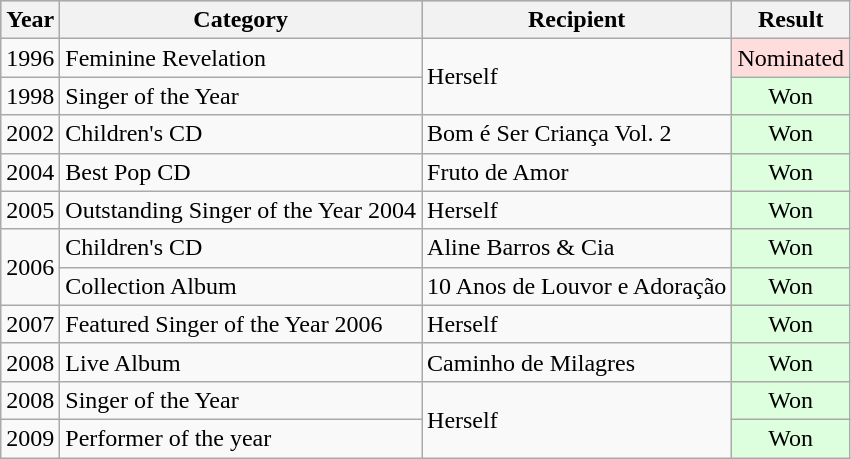<table class="wikitable">
<tr align="center" bgcolor="#cccccc">
<th>Year</th>
<th>Category</th>
<th>Recipient</th>
<th>Result</th>
</tr>
<tr>
<td>1996</td>
<td>Feminine Revelation</td>
<td rowspan="2">Herself</td>
<td style="background: #ffdddd" align="center" class="table-yes2">Nominated</td>
</tr>
<tr>
<td>1998</td>
<td>Singer of the Year</td>
<td style="background: #ddffdd" align="center" class="table-yes2">Won</td>
</tr>
<tr>
<td>2002</td>
<td>Children's CD</td>
<td>Bom é Ser Criança Vol. 2</td>
<td style="background: #ddffdd" align="center" class="table-yes2">Won</td>
</tr>
<tr>
<td>2004</td>
<td>Best Pop CD</td>
<td>Fruto de Amor</td>
<td style="background: #ddffdd" align="center" class="table-yes2">Won</td>
</tr>
<tr>
<td>2005</td>
<td>Outstanding Singer of the Year 2004</td>
<td>Herself</td>
<td style="background: #ddffdd" align="center" class="table-yes2">Won</td>
</tr>
<tr>
<td rowspan="2">2006</td>
<td>Children's CD</td>
<td>Aline Barros & Cia</td>
<td style="background: #ddffdd" align="center" class="table-yes2">Won</td>
</tr>
<tr>
<td>Collection Album</td>
<td>10 Anos de Louvor e Adoração</td>
<td style="background: #ddffdd" align="center" class="table-yes2">Won</td>
</tr>
<tr>
<td>2007</td>
<td>Featured Singer of the Year 2006</td>
<td>Herself</td>
<td style="background: #ddffdd" align="center" class="table-yes2">Won</td>
</tr>
<tr>
<td>2008</td>
<td>Live Album</td>
<td>Caminho de Milagres</td>
<td style="background: #ddffdd" align="center" class="table-yes2">Won</td>
</tr>
<tr>
<td>2008</td>
<td>Singer of the Year</td>
<td rowspan="2">Herself</td>
<td style="background: #ddffdd" align="center" class="table-yes2">Won</td>
</tr>
<tr>
<td>2009</td>
<td>Performer of the year</td>
<td style="background: #ddffdd" align="center" class="table-yes2">Won</td>
</tr>
</table>
